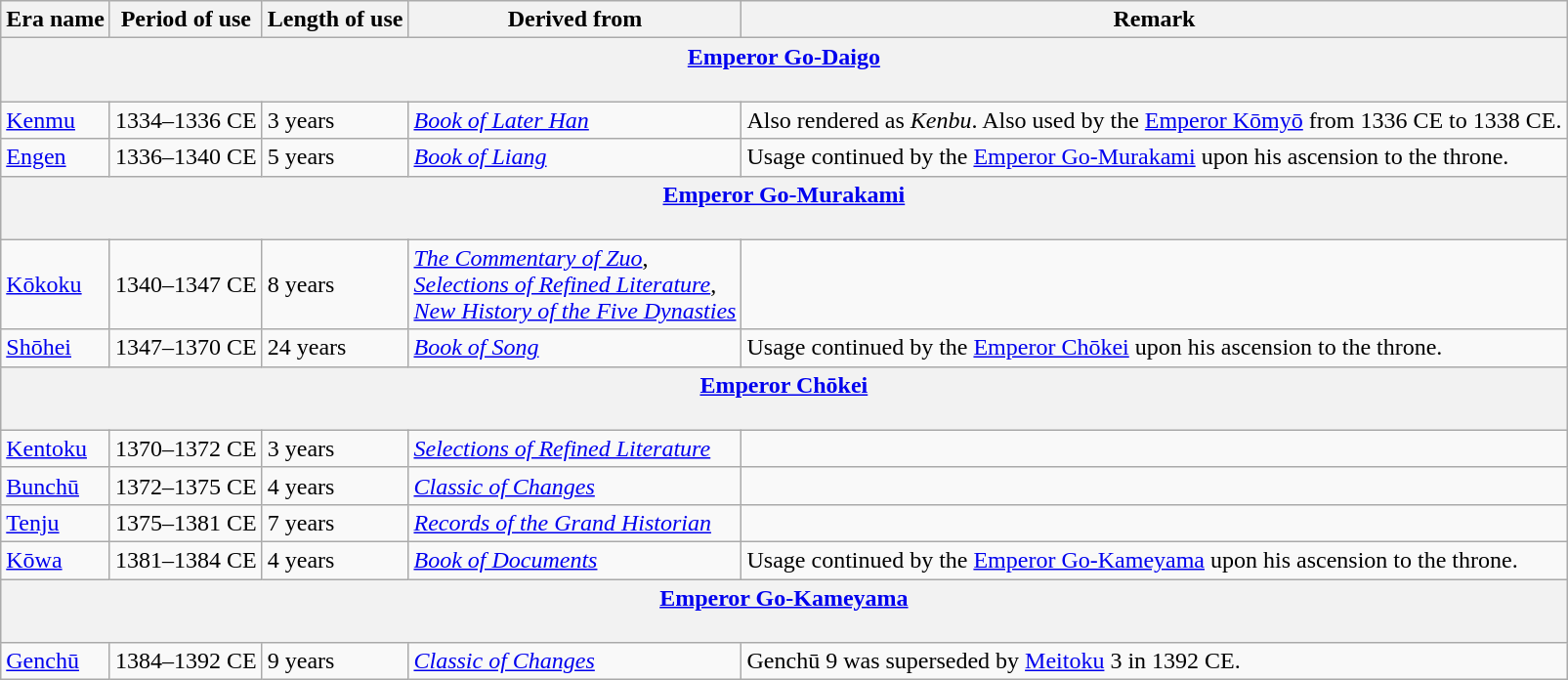<table class="wikitable">
<tr>
<th>Era name</th>
<th>Period of use</th>
<th>Length of use</th>
<th>Derived from</th>
<th>Remark</th>
</tr>
<tr>
<th colspan="5"><a href='#'>Emperor Go-Daigo</a><br><br></th>
</tr>
<tr>
<td><a href='#'>Kenmu</a><br></td>
<td>1334–1336 CE</td>
<td>3 years</td>
<td><em><a href='#'>Book of Later Han</a></em></td>
<td>Also rendered as <em>Kenbu</em>. Also used by the <a href='#'>Emperor Kōmyō</a> from 1336 CE to 1338 CE.</td>
</tr>
<tr>
<td><a href='#'>Engen</a><br></td>
<td>1336–1340 CE</td>
<td>5 years</td>
<td><em><a href='#'>Book of Liang</a></em></td>
<td>Usage continued by the <a href='#'>Emperor Go-Murakami</a> upon his ascension to the throne.</td>
</tr>
<tr>
<th colspan="5"><a href='#'>Emperor Go-Murakami</a><br><br></th>
</tr>
<tr>
<td><a href='#'>Kōkoku</a><br></td>
<td>1340–1347 CE</td>
<td>8 years</td>
<td><em><a href='#'>The Commentary of Zuo</a></em>,<br><em><a href='#'>Selections of Refined Literature</a></em>,<br><em><a href='#'>New History of the Five Dynasties</a></em></td>
<td></td>
</tr>
<tr>
<td><a href='#'>Shōhei</a><br></td>
<td>1347–1370 CE</td>
<td>24 years</td>
<td><em><a href='#'>Book of Song</a></em></td>
<td>Usage continued by the <a href='#'>Emperor Chōkei</a> upon his ascension to the throne.</td>
</tr>
<tr>
<th colspan="5"><a href='#'>Emperor Chōkei</a><br><br></th>
</tr>
<tr>
<td><a href='#'>Kentoku</a><br></td>
<td>1370–1372 CE</td>
<td>3 years</td>
<td><em><a href='#'>Selections of Refined Literature</a></em></td>
<td></td>
</tr>
<tr>
<td><a href='#'>Bunchū</a><br></td>
<td>1372–1375 CE</td>
<td>4 years</td>
<td><em><a href='#'>Classic of Changes</a></em></td>
<td></td>
</tr>
<tr>
<td><a href='#'>Tenju</a><br></td>
<td>1375–1381 CE</td>
<td>7 years</td>
<td><em><a href='#'>Records of the Grand Historian</a></em></td>
<td></td>
</tr>
<tr>
<td><a href='#'>Kōwa</a><br></td>
<td>1381–1384 CE</td>
<td>4 years</td>
<td><em><a href='#'>Book of Documents</a></em></td>
<td>Usage continued by the <a href='#'>Emperor Go-Kameyama</a> upon his ascension to the throne.</td>
</tr>
<tr>
<th colspan="5"><a href='#'>Emperor Go-Kameyama</a><br><br></th>
</tr>
<tr>
<td><a href='#'>Genchū</a><br></td>
<td>1384–1392 CE</td>
<td>9 years</td>
<td><em><a href='#'>Classic of Changes</a></em></td>
<td>Genchū 9 was superseded by <a href='#'>Meitoku</a> 3 in 1392 CE.</td>
</tr>
</table>
